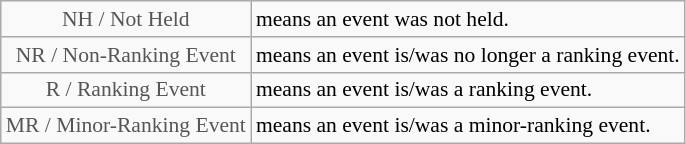<table class="wikitable" style="font-size:90%">
<tr>
<td style="text-align:center; color:#555555;" colspan="4">NH / Not Held</td>
<td>means an event was not held.</td>
</tr>
<tr>
<td style="text-align:center; color:#555555;" colspan="4">NR / Non-Ranking Event</td>
<td>means an event is/was no longer a ranking event.</td>
</tr>
<tr>
<td style="text-align:center; color:#555555;" colspan="4">R / Ranking Event</td>
<td>means an event is/was a ranking event.</td>
</tr>
<tr>
<td style="text-align:center; color:#555555;" colspan="4">MR / Minor-Ranking Event</td>
<td>means an event is/was a minor-ranking event.</td>
</tr>
</table>
